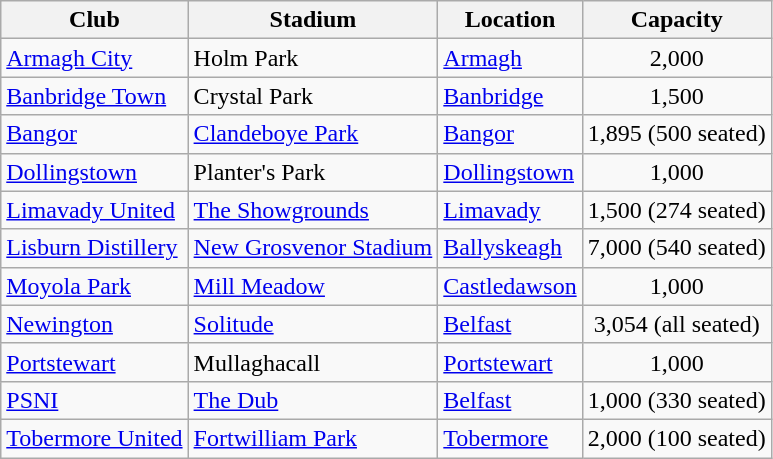<table class="wikitable sortable">
<tr>
<th>Club</th>
<th>Stadium</th>
<th>Location</th>
<th>Capacity</th>
</tr>
<tr>
<td><a href='#'>Armagh City</a></td>
<td>Holm Park</td>
<td><a href='#'>Armagh</a></td>
<td style="text-align:center;">2,000</td>
</tr>
<tr>
<td><a href='#'>Banbridge Town</a></td>
<td>Crystal Park</td>
<td><a href='#'>Banbridge</a></td>
<td style="text-align:center;">1,500</td>
</tr>
<tr>
<td><a href='#'>Bangor</a></td>
<td><a href='#'>Clandeboye Park</a></td>
<td><a href='#'>Bangor</a></td>
<td style="text-align:center;">1,895 (500 seated)</td>
</tr>
<tr>
<td><a href='#'>Dollingstown</a></td>
<td>Planter's Park</td>
<td><a href='#'>Dollingstown</a></td>
<td style="text-align:center;">1,000</td>
</tr>
<tr>
<td><a href='#'>Limavady United</a></td>
<td><a href='#'>The Showgrounds</a></td>
<td><a href='#'>Limavady</a></td>
<td style="text-align:center;">1,500 (274 seated)</td>
</tr>
<tr>
<td><a href='#'>Lisburn Distillery</a></td>
<td><a href='#'>New Grosvenor Stadium</a></td>
<td><a href='#'>Ballyskeagh</a></td>
<td style="text-align:center;">7,000 (540 seated)</td>
</tr>
<tr>
<td><a href='#'>Moyola Park</a></td>
<td><a href='#'>Mill Meadow</a></td>
<td><a href='#'>Castledawson</a></td>
<td style="text-align:center;">1,000</td>
</tr>
<tr>
<td><a href='#'>Newington</a></td>
<td><a href='#'>Solitude</a></td>
<td><a href='#'>Belfast</a></td>
<td style="text-align:center;">3,054 (all seated)</td>
</tr>
<tr>
<td><a href='#'>Portstewart</a></td>
<td>Mullaghacall</td>
<td><a href='#'>Portstewart</a></td>
<td style="text-align:center;">1,000</td>
</tr>
<tr>
<td><a href='#'>PSNI</a></td>
<td><a href='#'>The Dub</a></td>
<td><a href='#'>Belfast</a></td>
<td style="text-align:center;">1,000 (330 seated)</td>
</tr>
<tr>
<td><a href='#'>Tobermore United</a></td>
<td><a href='#'>Fortwilliam Park</a></td>
<td><a href='#'>Tobermore</a></td>
<td style="text-align:center;">2,000 (100 seated)</td>
</tr>
</table>
